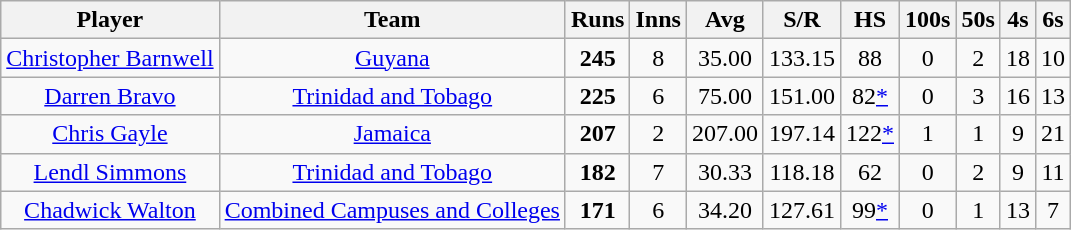<table class="wikitable" style="text-align:center">
<tr>
<th>Player</th>
<th>Team</th>
<th>Runs</th>
<th>Inns</th>
<th>Avg</th>
<th>S/R</th>
<th>HS</th>
<th>100s</th>
<th>50s</th>
<th>4s</th>
<th>6s</th>
</tr>
<tr>
<td><a href='#'>Christopher Barnwell</a></td>
<td><a href='#'>Guyana</a></td>
<td><strong>245</strong></td>
<td>8</td>
<td>35.00</td>
<td>133.15</td>
<td>88</td>
<td>0</td>
<td>2</td>
<td>18</td>
<td>10</td>
</tr>
<tr>
<td><a href='#'>Darren Bravo</a></td>
<td><a href='#'>Trinidad and Tobago</a></td>
<td><strong>225</strong></td>
<td>6</td>
<td>75.00</td>
<td>151.00</td>
<td>82<a href='#'>*</a></td>
<td>0</td>
<td>3</td>
<td>16</td>
<td>13</td>
</tr>
<tr>
<td><a href='#'>Chris Gayle</a></td>
<td><a href='#'>Jamaica</a></td>
<td><strong>207</strong></td>
<td>2</td>
<td>207.00</td>
<td>197.14</td>
<td>122<a href='#'>*</a></td>
<td>1</td>
<td>1</td>
<td>9</td>
<td>21</td>
</tr>
<tr>
<td><a href='#'>Lendl Simmons</a></td>
<td><a href='#'>Trinidad and Tobago</a></td>
<td><strong>182</strong></td>
<td>7</td>
<td>30.33</td>
<td>118.18</td>
<td>62</td>
<td>0</td>
<td>2</td>
<td>9</td>
<td>11</td>
</tr>
<tr>
<td><a href='#'>Chadwick Walton</a></td>
<td><a href='#'>Combined Campuses and Colleges</a></td>
<td><strong>171</strong></td>
<td>6</td>
<td>34.20</td>
<td>127.61</td>
<td>99<a href='#'>*</a></td>
<td>0</td>
<td>1</td>
<td>13</td>
<td>7</td>
</tr>
</table>
